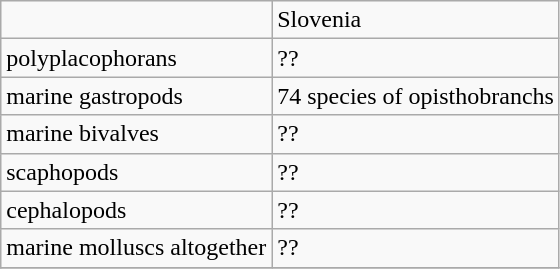<table class="wikitable">
<tr>
<td></td>
<td>Slovenia</td>
</tr>
<tr>
<td>polyplacophorans</td>
<td>??</td>
</tr>
<tr>
<td>marine gastropods</td>
<td>74 species of opisthobranchs</td>
</tr>
<tr>
<td>marine bivalves</td>
<td>??</td>
</tr>
<tr>
<td>scaphopods</td>
<td>??</td>
</tr>
<tr>
<td>cephalopods</td>
<td>??</td>
</tr>
<tr>
<td>marine molluscs altogether</td>
<td>??</td>
</tr>
<tr>
</tr>
</table>
